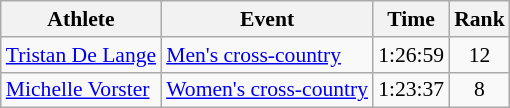<table class="wikitable" style="font-size:90%;">
<tr>
<th>Athlete</th>
<th>Event</th>
<th>Time</th>
<th>Rank</th>
</tr>
<tr align=center>
<td align=left><a href='#'>Tristan De Lange</a></td>
<td align=left><a href='#'>Men's cross-country</a></td>
<td>1:26:59</td>
<td>12</td>
</tr>
<tr align=center>
<td align=left><a href='#'>Michelle Vorster</a></td>
<td align=left><a href='#'>Women's cross-country</a></td>
<td>1:23:37</td>
<td>8</td>
</tr>
</table>
